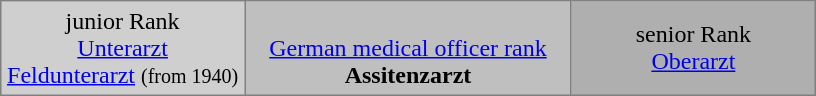<table class="toccolours" border="1" cellpadding="4" cellspacing="0" style="border-collapse: collapse; margin: 0.5em auto; clear: both;">
<tr>
<td width="30%" align="center" rowspan="1" style="background:#cfcfcf;">junior Rank<br><a href='#'>Unterarzt</a><br><a href='#'>Feldunterarzt</a> <small>(from 1940)</small></td>
<td width="40%" align="center" rowspan="1" style="background:#bfbfbf;"><br><a href='#'>German medical officer rank</a><br><strong>Assitenzarzt</strong></td>
<td width="30%" align="center" rowspan="1" style="background:#afafaf;">senior Rank<br><a href='#'>Oberarzt</a></td>
</tr>
</table>
